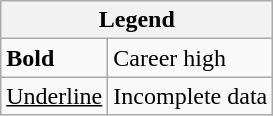<table class="wikitable">
<tr>
<th colspan="2">Legend</th>
</tr>
<tr>
<td><strong>Bold</strong></td>
<td>Career high</td>
</tr>
<tr>
<td><u>Underline</u></td>
<td>Incomplete data</td>
</tr>
</table>
